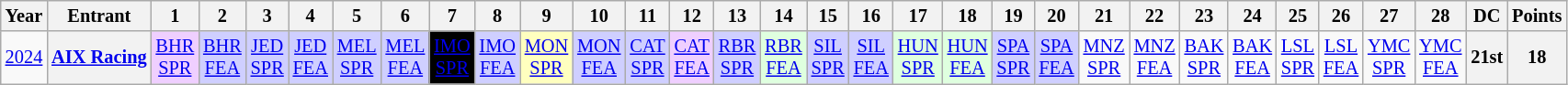<table class="wikitable" style="text-align:center; font-size:85%">
<tr>
<th>Year</th>
<th>Entrant</th>
<th>1</th>
<th>2</th>
<th>3</th>
<th>4</th>
<th>5</th>
<th>6</th>
<th>7</th>
<th>8</th>
<th>9</th>
<th>10</th>
<th>11</th>
<th>12</th>
<th>13</th>
<th>14</th>
<th>15</th>
<th>16</th>
<th>17</th>
<th>18</th>
<th>19</th>
<th>20</th>
<th>21</th>
<th>22</th>
<th>23</th>
<th>24</th>
<th>25</th>
<th>26</th>
<th>27</th>
<th>28</th>
<th>DC</th>
<th>Points</th>
</tr>
<tr>
<td><a href='#'>2024</a></td>
<th nowrap><a href='#'>AIX Racing</a></th>
<td style="background:#EFCFFF;"><a href='#'>BHR<br>SPR</a><br></td>
<td style="background:#CFCFFF;"><a href='#'>BHR<br>FEA</a><br></td>
<td style="background:#CFCFFF;"><a href='#'>JED<br>SPR</a><br></td>
<td style="background:#CFCFFF;"><a href='#'>JED<br>FEA</a><br></td>
<td style="background:#CFCFFF;"><a href='#'>MEL<br>SPR</a><br></td>
<td style="background:#CFCFFF;"><a href='#'>MEL<br>FEA</a><br></td>
<td style="background:#000000;color:white"><a href='#'><span>IMO<br>SPR</span></a><br></td>
<td style="background:#CFCFFF;"><a href='#'>IMO<br>FEA</a><br></td>
<td style="background:#FFFFBF;"><a href='#'>MON<br>SPR</a><br></td>
<td style="background:#CFCFFF;"><a href='#'>MON<br>FEA</a><br></td>
<td style="background:#CFCFFF;"><a href='#'>CAT<br>SPR</a><br></td>
<td style="background:#EFCFFF;"><a href='#'>CAT<br>FEA</a><br></td>
<td style="background:#CFCFFF;"><a href='#'>RBR<br>SPR</a><br></td>
<td style="background:#DFFFDF;"><a href='#'>RBR<br>FEA</a><br></td>
<td style="background:#CFCFFF;"><a href='#'>SIL<br>SPR</a><br></td>
<td style="background:#CFCFFF;"><a href='#'>SIL<br>FEA</a><br></td>
<td style="background:#DFFFDF;"><a href='#'>HUN<br>SPR</a><br></td>
<td style="background:#DFFFDF;"><a href='#'>HUN<br>FEA</a><br></td>
<td style="background:#CFCFFF;"><a href='#'>SPA<br>SPR</a><br></td>
<td style="background:#CFCFFF;"><a href='#'>SPA<br>FEA</a><br></td>
<td><a href='#'>MNZ<br>SPR</a></td>
<td><a href='#'>MNZ<br>FEA</a></td>
<td><a href='#'>BAK<br>SPR</a></td>
<td><a href='#'>BAK<br>FEA</a></td>
<td><a href='#'>LSL<br>SPR</a></td>
<td><a href='#'>LSL<br>FEA</a></td>
<td><a href='#'>YMC<br>SPR</a></td>
<td><a href='#'>YMC<br>FEA</a></td>
<th>21st</th>
<th>18</th>
</tr>
</table>
